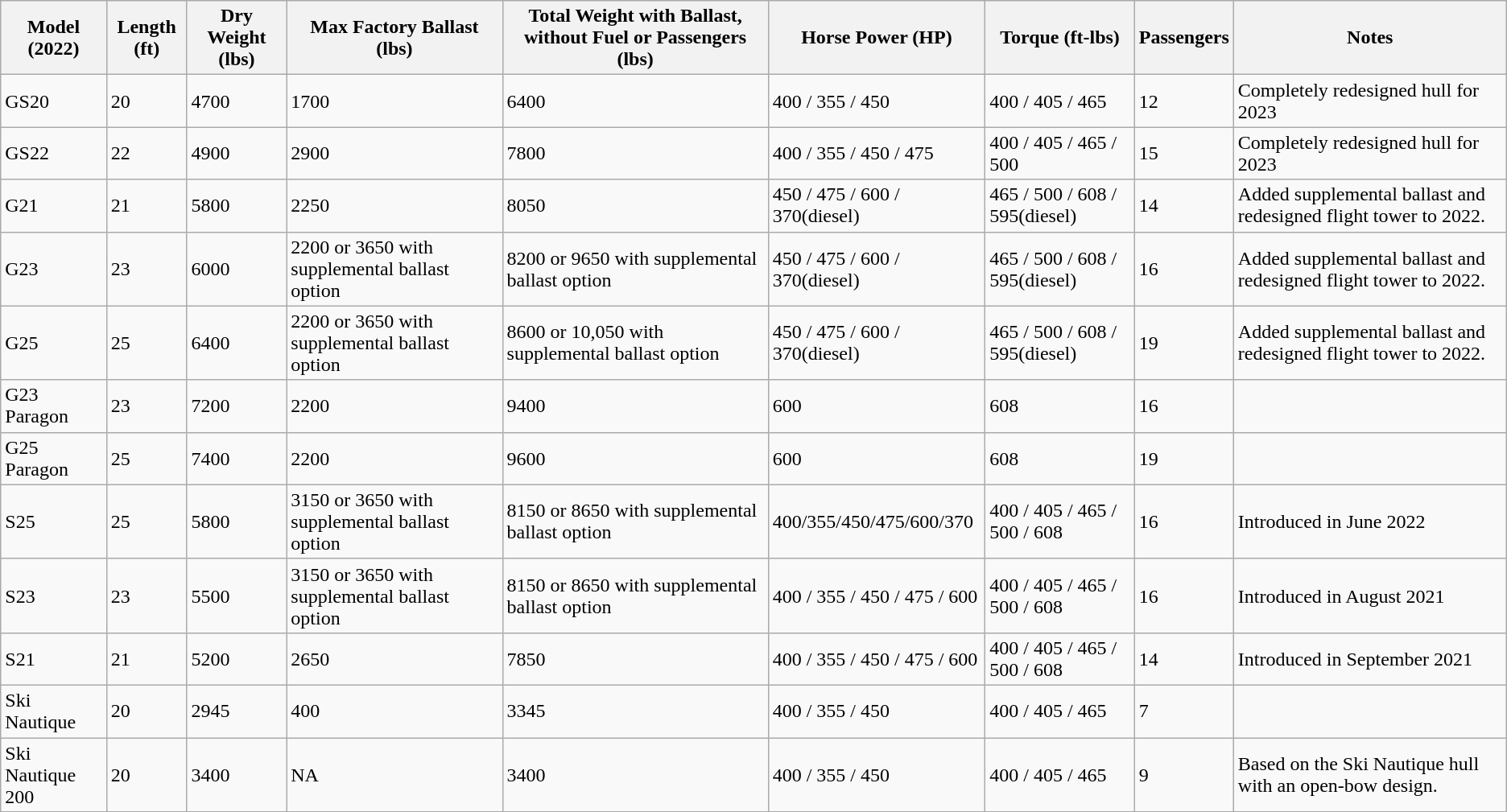<table class="wikitable sortable">
<tr>
<th>Model (2022)</th>
<th>Length (ft)</th>
<th>Dry Weight (lbs)</th>
<th>Max Factory Ballast (lbs)</th>
<th>Total Weight with Ballast, without Fuel or Passengers (lbs)</th>
<th>Horse Power (HP)</th>
<th>Torque (ft-lbs)</th>
<th>Passengers</th>
<th>Notes</th>
</tr>
<tr>
<td>GS20</td>
<td>20</td>
<td>4700</td>
<td>1700</td>
<td>6400</td>
<td>400 / 355 / 450</td>
<td>400 / 405 / 465</td>
<td>12</td>
<td>Completely redesigned hull for 2023</td>
</tr>
<tr>
<td>GS22</td>
<td>22</td>
<td>4900</td>
<td>2900</td>
<td>7800</td>
<td>400 / 355 / 450 / 475</td>
<td>400 / 405 / 465 / 500</td>
<td>15</td>
<td>Completely redesigned hull for 2023</td>
</tr>
<tr>
<td>G21</td>
<td>21</td>
<td>5800</td>
<td>2250</td>
<td>8050</td>
<td>450 / 475 / 600 / 370(diesel)</td>
<td>465 / 500 / 608 / 595(diesel)</td>
<td>14</td>
<td>Added supplemental ballast and redesigned flight tower to 2022.</td>
</tr>
<tr>
<td>G23</td>
<td>23</td>
<td>6000</td>
<td>2200 or 3650 with supplemental ballast option</td>
<td>8200 or 9650 with supplemental ballast option</td>
<td>450 / 475 / 600 / 370(diesel)</td>
<td>465 / 500 / 608 / 595(diesel)</td>
<td>16</td>
<td>Added supplemental ballast and redesigned flight tower to 2022.</td>
</tr>
<tr>
<td>G25</td>
<td>25</td>
<td>6400</td>
<td>2200 or 3650 with supplemental ballast option</td>
<td>8600 or 10,050 with supplemental ballast option</td>
<td>450 / 475 / 600 / 370(diesel)</td>
<td>465 / 500 / 608 / 595(diesel)</td>
<td>19</td>
<td>Added supplemental ballast and redesigned flight tower to 2022.</td>
</tr>
<tr>
<td>G23 Paragon</td>
<td>23</td>
<td>7200</td>
<td>2200</td>
<td>9400</td>
<td>600</td>
<td>608</td>
<td>16</td>
<td></td>
</tr>
<tr>
<td>G25 Paragon</td>
<td>25</td>
<td>7400</td>
<td>2200</td>
<td>9600</td>
<td>600</td>
<td>608</td>
<td>19</td>
<td></td>
</tr>
<tr>
<td>S25</td>
<td>25</td>
<td>5800</td>
<td>3150 or 3650 with supplemental ballast option</td>
<td>8150 or 8650 with supplemental ballast option</td>
<td>400/355/450/475/600/370</td>
<td>400 / 405 / 465 / 500 / 608</td>
<td>16</td>
<td>Introduced in June 2022</td>
</tr>
<tr>
<td>S23</td>
<td>23</td>
<td>5500</td>
<td>3150 or 3650 with supplemental ballast option</td>
<td>8150 or 8650 with supplemental ballast option</td>
<td>400 / 355 / 450 / 475 / 600</td>
<td>400 / 405 / 465 / 500 / 608</td>
<td>16</td>
<td>Introduced in August 2021</td>
</tr>
<tr>
<td>S21</td>
<td>21</td>
<td>5200</td>
<td>2650</td>
<td>7850</td>
<td>400 / 355 / 450 / 475 / 600</td>
<td>400 / 405 / 465 / 500 / 608</td>
<td>14</td>
<td>Introduced in September 2021</td>
</tr>
<tr>
<td>Ski Nautique</td>
<td>20</td>
<td>2945</td>
<td>400</td>
<td>3345</td>
<td>400 / 355 / 450</td>
<td>400 / 405 / 465</td>
<td>7</td>
<td></td>
</tr>
<tr>
<td>Ski Nautique 200</td>
<td>20</td>
<td>3400</td>
<td>NA</td>
<td>3400</td>
<td>400 / 355 / 450</td>
<td>400 / 405 / 465</td>
<td>9</td>
<td>Based on the Ski Nautique hull with an open-bow design.</td>
</tr>
</table>
